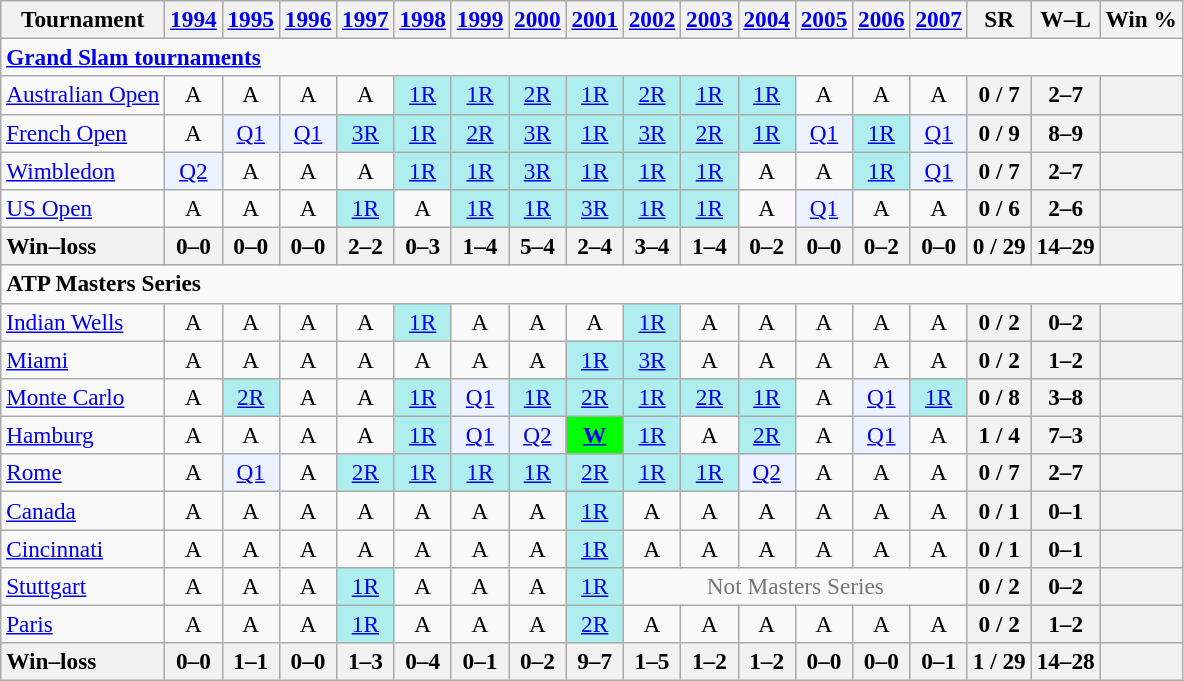<table class=wikitable style=text-align:center;font-size:97%>
<tr>
<th>Tournament</th>
<th><a href='#'>1994</a></th>
<th><a href='#'>1995</a></th>
<th><a href='#'>1996</a></th>
<th><a href='#'>1997</a></th>
<th><a href='#'>1998</a></th>
<th><a href='#'>1999</a></th>
<th><a href='#'>2000</a></th>
<th><a href='#'>2001</a></th>
<th><a href='#'>2002</a></th>
<th><a href='#'>2003</a></th>
<th><a href='#'>2004</a></th>
<th><a href='#'>2005</a></th>
<th><a href='#'>2006</a></th>
<th><a href='#'>2007</a></th>
<th>SR</th>
<th>W–L</th>
<th>Win %</th>
</tr>
<tr>
<td colspan=23 align=left><strong><a href='#'>Grand Slam tournaments</a></strong></td>
</tr>
<tr>
<td align=left><a href='#'>Australian Open</a></td>
<td>A</td>
<td>A</td>
<td>A</td>
<td>A</td>
<td bgcolor=afeeee><a href='#'>1R</a></td>
<td bgcolor=afeeee><a href='#'>1R</a></td>
<td bgcolor=afeeee><a href='#'>2R</a></td>
<td bgcolor=afeeee><a href='#'>1R</a></td>
<td bgcolor=afeeee><a href='#'>2R</a></td>
<td bgcolor=afeeee><a href='#'>1R</a></td>
<td bgcolor=afeeee><a href='#'>1R</a></td>
<td>A</td>
<td>A</td>
<td>A</td>
<th>0 / 7</th>
<th>2–7</th>
<th></th>
</tr>
<tr>
<td align=left><a href='#'>French Open</a></td>
<td>A</td>
<td bgcolor=ecf2ff><a href='#'>Q1</a></td>
<td bgcolor=ecf2ff><a href='#'>Q1</a></td>
<td bgcolor=afeeee><a href='#'>3R</a></td>
<td bgcolor=afeeee><a href='#'>1R</a></td>
<td bgcolor=afeeee><a href='#'>2R</a></td>
<td bgcolor=afeeee><a href='#'>3R</a></td>
<td bgcolor=afeeee><a href='#'>1R</a></td>
<td bgcolor=afeeee><a href='#'>3R</a></td>
<td bgcolor=afeeee><a href='#'>2R</a></td>
<td bgcolor=afeeee><a href='#'>1R</a></td>
<td bgcolor=ecf2ff><a href='#'>Q1</a></td>
<td bgcolor=afeeee><a href='#'>1R</a></td>
<td bgcolor=ecf2ff><a href='#'>Q1</a></td>
<th>0 / 9</th>
<th>8–9</th>
<th></th>
</tr>
<tr>
<td align=left><a href='#'>Wimbledon</a></td>
<td bgcolor=ecf2ff><a href='#'>Q2</a></td>
<td>A</td>
<td>A</td>
<td>A</td>
<td bgcolor=afeeee><a href='#'>1R</a></td>
<td bgcolor=afeeee><a href='#'>1R</a></td>
<td bgcolor=afeeee><a href='#'>3R</a></td>
<td bgcolor=afeeee><a href='#'>1R</a></td>
<td bgcolor=afeeee><a href='#'>1R</a></td>
<td bgcolor=afeeee><a href='#'>1R</a></td>
<td>A</td>
<td>A</td>
<td bgcolor=afeeee><a href='#'>1R</a></td>
<td bgcolor=ecf2ff><a href='#'>Q1</a></td>
<th>0 / 7</th>
<th>2–7</th>
<th></th>
</tr>
<tr>
<td align=left><a href='#'>US Open</a></td>
<td>A</td>
<td>A</td>
<td>A</td>
<td bgcolor=afeeee><a href='#'>1R</a></td>
<td>A</td>
<td bgcolor=afeeee><a href='#'>1R</a></td>
<td bgcolor=afeeee><a href='#'>1R</a></td>
<td bgcolor=afeeee><a href='#'>3R</a></td>
<td bgcolor=afeeee><a href='#'>1R</a></td>
<td bgcolor=afeeee><a href='#'>1R</a></td>
<td>A</td>
<td bgcolor=ecf2ff><a href='#'>Q1</a></td>
<td>A</td>
<td>A</td>
<th>0 / 6</th>
<th>2–6</th>
<th></th>
</tr>
<tr>
<th style=text-align:left>Win–loss</th>
<th>0–0</th>
<th>0–0</th>
<th>0–0</th>
<th>2–2</th>
<th>0–3</th>
<th>1–4</th>
<th>5–4</th>
<th>2–4</th>
<th>3–4</th>
<th>1–4</th>
<th>0–2</th>
<th>0–0</th>
<th>0–2</th>
<th>0–0</th>
<th>0 / 29</th>
<th>14–29</th>
<th></th>
</tr>
<tr>
<td colspan=23 align=left><strong>ATP Masters Series</strong></td>
</tr>
<tr>
<td align=left><a href='#'>Indian Wells</a></td>
<td>A</td>
<td>A</td>
<td>A</td>
<td>A</td>
<td bgcolor=afeeee><a href='#'>1R</a></td>
<td>A</td>
<td>A</td>
<td>A</td>
<td bgcolor=afeeee><a href='#'>1R</a></td>
<td>A</td>
<td>A</td>
<td>A</td>
<td>A</td>
<td>A</td>
<th>0 / 2</th>
<th>0–2</th>
<th></th>
</tr>
<tr>
<td align=left><a href='#'>Miami</a></td>
<td>A</td>
<td>A</td>
<td>A</td>
<td>A</td>
<td>A</td>
<td>A</td>
<td>A</td>
<td bgcolor=afeeee><a href='#'>1R</a></td>
<td bgcolor=afeeee><a href='#'>3R</a></td>
<td>A</td>
<td>A</td>
<td>A</td>
<td>A</td>
<td>A</td>
<th>0 / 2</th>
<th>1–2</th>
<th></th>
</tr>
<tr>
<td align=left><a href='#'>Monte Carlo</a></td>
<td>A</td>
<td bgcolor=afeeee><a href='#'>2R</a></td>
<td>A</td>
<td>A</td>
<td bgcolor=afeeee><a href='#'>1R</a></td>
<td bgcolor=ecf2ff><a href='#'>Q1</a></td>
<td bgcolor=afeeee><a href='#'>1R</a></td>
<td bgcolor=afeeee><a href='#'>2R</a></td>
<td bgcolor=afeeee><a href='#'>1R</a></td>
<td bgcolor=afeeee><a href='#'>2R</a></td>
<td bgcolor=afeeee><a href='#'>1R</a></td>
<td>A</td>
<td bgcolor=ecf2ff><a href='#'>Q1</a></td>
<td bgcolor=afeeee><a href='#'>1R</a></td>
<th>0 / 8</th>
<th>3–8</th>
<th></th>
</tr>
<tr>
<td align=left><a href='#'>Hamburg</a></td>
<td>A</td>
<td>A</td>
<td>A</td>
<td>A</td>
<td bgcolor=afeeee><a href='#'>1R</a></td>
<td bgcolor=ecf2ff><a href='#'>Q1</a></td>
<td bgcolor=ecf2ff><a href='#'>Q2</a></td>
<td bgcolor=lime><a href='#'><strong>W</strong></a></td>
<td bgcolor=afeeee><a href='#'>1R</a></td>
<td>A</td>
<td bgcolor=afeeee><a href='#'>2R</a></td>
<td>A</td>
<td bgcolor=ecf2ff><a href='#'>Q1</a></td>
<td>A</td>
<th>1 / 4</th>
<th>7–3</th>
<th></th>
</tr>
<tr>
<td align=left><a href='#'>Rome</a></td>
<td>A</td>
<td bgcolor=ecf2ff><a href='#'>Q1</a></td>
<td>A</td>
<td bgcolor=afeeee><a href='#'>2R</a></td>
<td bgcolor=afeeee><a href='#'>1R</a></td>
<td bgcolor=afeeee><a href='#'>1R</a></td>
<td bgcolor=afeeee><a href='#'>1R</a></td>
<td bgcolor=afeeee><a href='#'>2R</a></td>
<td bgcolor=afeeee><a href='#'>1R</a></td>
<td bgcolor=afeeee><a href='#'>1R</a></td>
<td bgcolor=ecf2ff><a href='#'>Q2</a></td>
<td>A</td>
<td>A</td>
<td>A</td>
<th>0 / 7</th>
<th>2–7</th>
<th></th>
</tr>
<tr>
<td align=left><a href='#'>Canada</a></td>
<td>A</td>
<td>A</td>
<td>A</td>
<td>A</td>
<td>A</td>
<td>A</td>
<td>A</td>
<td bgcolor=afeeee><a href='#'>1R</a></td>
<td>A</td>
<td>A</td>
<td>A</td>
<td>A</td>
<td>A</td>
<td>A</td>
<th>0 / 1</th>
<th>0–1</th>
<th></th>
</tr>
<tr>
<td align=left><a href='#'>Cincinnati</a></td>
<td>A</td>
<td>A</td>
<td>A</td>
<td>A</td>
<td>A</td>
<td>A</td>
<td>A</td>
<td bgcolor=afeeee><a href='#'>1R</a></td>
<td>A</td>
<td>A</td>
<td>A</td>
<td>A</td>
<td>A</td>
<td>A</td>
<th>0 / 1</th>
<th>0–1</th>
<th></th>
</tr>
<tr>
<td align=left><a href='#'>Stuttgart</a></td>
<td>A</td>
<td>A</td>
<td>A</td>
<td bgcolor=afeeee><a href='#'>1R</a></td>
<td>A</td>
<td>A</td>
<td>A</td>
<td bgcolor=afeeee><a href='#'>1R</a></td>
<td colspan=6 style=color:#767676>Not Masters Series</td>
<th>0 / 2</th>
<th>0–2</th>
<th></th>
</tr>
<tr>
<td align=left><a href='#'>Paris</a></td>
<td>A</td>
<td>A</td>
<td>A</td>
<td bgcolor=afeeee><a href='#'>1R</a></td>
<td>A</td>
<td>A</td>
<td>A</td>
<td bgcolor=afeeee><a href='#'>2R</a></td>
<td>A</td>
<td>A</td>
<td>A</td>
<td>A</td>
<td>A</td>
<td>A</td>
<th>0 / 2</th>
<th>1–2</th>
<th></th>
</tr>
<tr>
<th style=text-align:left>Win–loss</th>
<th>0–0</th>
<th>1–1</th>
<th>0–0</th>
<th>1–3</th>
<th>0–4</th>
<th>0–1</th>
<th>0–2</th>
<th>9–7</th>
<th>1–5</th>
<th>1–2</th>
<th>1–2</th>
<th>0–0</th>
<th>0–0</th>
<th>0–1</th>
<th>1 / 29</th>
<th>14–28</th>
<th></th>
</tr>
</table>
